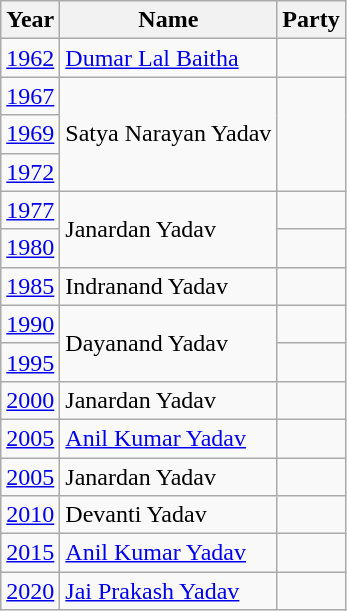<table class="wikitable sortable">
<tr>
<th>Year</th>
<th>Name</th>
<th colspan="2">Party</th>
</tr>
<tr>
<td><a href='#'>1962</a></td>
<td><a href='#'>Dumar Lal Baitha</a></td>
<td></td>
</tr>
<tr>
<td><a href='#'>1967</a></td>
<td rowspan="3">Satya Narayan Yadav</td>
</tr>
<tr>
<td><a href='#'>1969</a></td>
</tr>
<tr>
<td><a href='#'>1972</a></td>
</tr>
<tr>
<td><a href='#'>1977</a></td>
<td rowspan="2">Janardan Yadav</td>
<td></td>
</tr>
<tr>
<td><a href='#'>1980</a></td>
<td></td>
</tr>
<tr>
<td><a href='#'>1985</a></td>
<td>Indranand Yadav</td>
<td></td>
</tr>
<tr>
<td><a href='#'>1990</a></td>
<td rowspan="2">Dayanand Yadav</td>
<td></td>
</tr>
<tr>
<td><a href='#'>1995</a></td>
</tr>
<tr>
<td><a href='#'>2000</a></td>
<td>Janardan Yadav</td>
<td></td>
</tr>
<tr>
<td><a href='#'>2005</a></td>
<td><a href='#'>Anil Kumar Yadav</a></td>
<td></td>
</tr>
<tr>
<td><a href='#'>2005</a></td>
<td>Janardan Yadav</td>
<td></td>
</tr>
<tr>
<td><a href='#'>2010</a></td>
<td>Devanti Yadav</td>
</tr>
<tr>
<td><a href='#'>2015</a></td>
<td><a href='#'>Anil Kumar Yadav</a></td>
<td></td>
</tr>
<tr>
<td><a href='#'>2020</a></td>
<td><a href='#'>Jai Prakash Yadav</a></td>
<td></td>
</tr>
</table>
